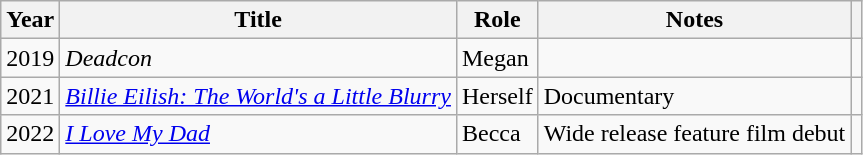<table class="wikitable">
<tr>
<th>Year</th>
<th>Title</th>
<th>Role</th>
<th>Notes</th>
<th></th>
</tr>
<tr>
<td>2019</td>
<td><em>Deadcon</em></td>
<td>Megan</td>
<td></td>
<td></td>
</tr>
<tr>
<td>2021</td>
<td><em><a href='#'>Billie Eilish: The World's a Little Blurry</a></em></td>
<td>Herself</td>
<td>Documentary</td>
<td></td>
</tr>
<tr>
<td>2022</td>
<td><em><a href='#'>I Love My Dad</a></em></td>
<td>Becca</td>
<td>Wide release feature film debut</td>
<td></td>
</tr>
</table>
